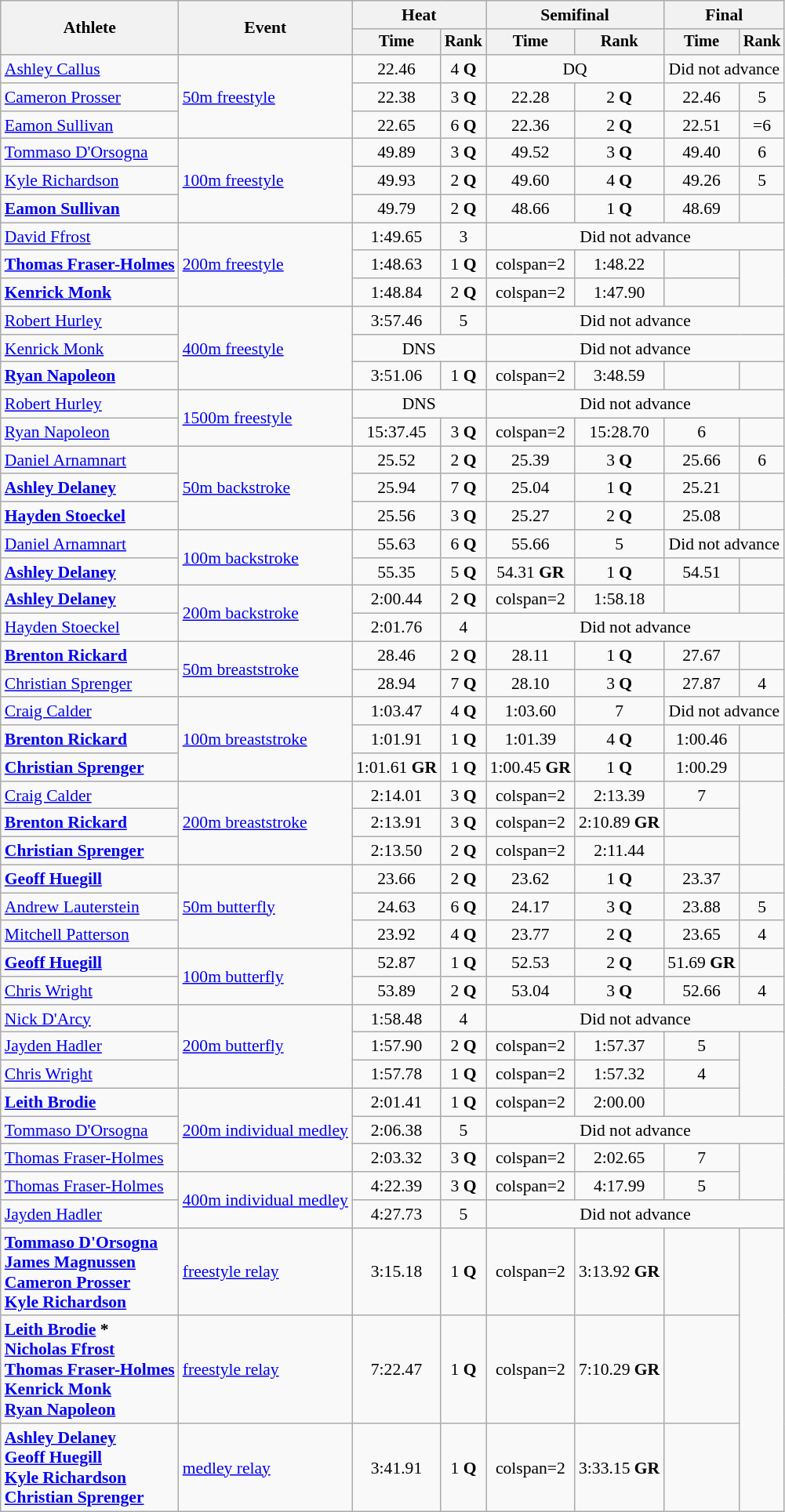<table class=wikitable style="font-size:90%">
<tr>
<th rowspan="2">Athlete</th>
<th rowspan="2">Event</th>
<th colspan="2">Heat</th>
<th colspan="2">Semifinal</th>
<th colspan="2">Final</th>
</tr>
<tr style="font-size:95%">
<th>Time</th>
<th>Rank</th>
<th>Time</th>
<th>Rank</th>
<th>Time</th>
<th>Rank</th>
</tr>
<tr align=center>
<td align=left><a href='#'>Ashley Callus</a></td>
<td align=left rowspan=3><a href='#'>50m freestyle</a></td>
<td>22.46</td>
<td>4 <strong>Q</strong></td>
<td colspan=2>DQ</td>
<td colspan=2>Did not advance</td>
</tr>
<tr align=center>
<td align=left><a href='#'>Cameron Prosser</a></td>
<td>22.38</td>
<td>3 <strong>Q</strong></td>
<td>22.28</td>
<td>2 <strong>Q</strong></td>
<td>22.46</td>
<td>5</td>
</tr>
<tr align=center>
<td align=left><a href='#'>Eamon Sullivan</a></td>
<td>22.65</td>
<td>6 <strong>Q</strong></td>
<td>22.36</td>
<td>2 <strong>Q</strong></td>
<td>22.51</td>
<td>=6</td>
</tr>
<tr align=center>
<td align=left><a href='#'>Tommaso D'Orsogna</a></td>
<td align=left rowspan=3><a href='#'>100m freestyle</a></td>
<td>49.89</td>
<td>3 <strong>Q</strong></td>
<td>49.52</td>
<td>3 <strong>Q</strong></td>
<td>49.40</td>
<td>6</td>
</tr>
<tr align=center>
<td align=left><a href='#'>Kyle Richardson</a></td>
<td>49.93</td>
<td>2 <strong>Q</strong></td>
<td>49.60</td>
<td>4 <strong>Q</strong></td>
<td>49.26</td>
<td>5</td>
</tr>
<tr align=center>
<td align=left><strong><a href='#'>Eamon Sullivan</a></strong></td>
<td>49.79</td>
<td>2 <strong>Q</strong></td>
<td>48.66</td>
<td>1 <strong>Q</strong></td>
<td>48.69</td>
<td></td>
</tr>
<tr align=center>
<td align=left><a href='#'>David Ffrost</a></td>
<td align=left rowspan=3><a href='#'>200m freestyle</a></td>
<td>1:49.65</td>
<td>3</td>
<td colspan=4>Did not advance</td>
</tr>
<tr align=center>
<td align=left><strong><a href='#'>Thomas Fraser-Holmes</a></strong></td>
<td>1:48.63</td>
<td>1 <strong>Q</strong></td>
<td>colspan=2 </td>
<td>1:48.22</td>
<td></td>
</tr>
<tr align=center>
<td align=left><strong><a href='#'>Kenrick Monk</a></strong></td>
<td>1:48.84</td>
<td>2 <strong>Q</strong></td>
<td>colspan=2 </td>
<td>1:47.90</td>
<td></td>
</tr>
<tr align=center>
<td align=left><a href='#'>Robert Hurley</a></td>
<td align=left rowspan=3><a href='#'>400m freestyle</a></td>
<td>3:57.46</td>
<td>5</td>
<td colspan=4>Did not advance</td>
</tr>
<tr align=center>
<td align=left><a href='#'>Kenrick Monk</a></td>
<td colspan=2>DNS</td>
<td colspan=4>Did not advance</td>
</tr>
<tr align=center>
<td align=left><strong><a href='#'>Ryan Napoleon</a></strong></td>
<td>3:51.06</td>
<td>1 <strong>Q</strong></td>
<td>colspan=2 </td>
<td>3:48.59</td>
<td></td>
</tr>
<tr align=center>
<td align=left><a href='#'>Robert Hurley</a></td>
<td align=left rowspan=2><a href='#'>1500m freestyle</a></td>
<td colspan=2>DNS</td>
<td colspan=4>Did not advance</td>
</tr>
<tr align=center>
<td align=left><a href='#'>Ryan Napoleon</a></td>
<td>15:37.45</td>
<td>3 <strong>Q</strong></td>
<td>colspan=2 </td>
<td>15:28.70</td>
<td>6</td>
</tr>
<tr align=center>
<td align=left><a href='#'>Daniel Arnamnart</a></td>
<td align=left rowspan=3><a href='#'>50m backstroke</a></td>
<td>25.52</td>
<td>2 <strong>Q</strong></td>
<td>25.39</td>
<td>3 <strong>Q</strong></td>
<td>25.66</td>
<td>6</td>
</tr>
<tr align=center>
<td align=left><strong><a href='#'>Ashley Delaney</a></strong></td>
<td>25.94</td>
<td>7 <strong>Q</strong></td>
<td>25.04</td>
<td>1 <strong>Q</strong></td>
<td>25.21</td>
<td></td>
</tr>
<tr align=center>
<td align=left><strong><a href='#'>Hayden Stoeckel</a></strong></td>
<td>25.56</td>
<td>3 <strong>Q</strong></td>
<td>25.27</td>
<td>2 <strong>Q</strong></td>
<td>25.08</td>
<td></td>
</tr>
<tr align=center>
<td align=left><a href='#'>Daniel Arnamnart</a></td>
<td align=left rowspan=2><a href='#'>100m backstroke</a></td>
<td>55.63</td>
<td>6 <strong>Q</strong></td>
<td>55.66</td>
<td>5</td>
<td colspan=2>Did not advance</td>
</tr>
<tr align=center>
<td align=left><strong><a href='#'>Ashley Delaney</a></strong></td>
<td>55.35</td>
<td>5 <strong>Q</strong></td>
<td>54.31 <strong>GR</strong></td>
<td>1 <strong>Q</strong></td>
<td>54.51</td>
<td></td>
</tr>
<tr align=center>
<td align=left><strong><a href='#'>Ashley Delaney</a></strong></td>
<td align=left rowspan=2><a href='#'>200m backstroke</a></td>
<td>2:00.44</td>
<td>2 <strong>Q</strong></td>
<td>colspan=2 </td>
<td>1:58.18</td>
<td></td>
</tr>
<tr align=center>
<td align=left><a href='#'>Hayden Stoeckel</a></td>
<td>2:01.76</td>
<td>4</td>
<td colspan=4>Did not advance</td>
</tr>
<tr align=center>
<td align=left><strong><a href='#'>Brenton Rickard</a></strong></td>
<td align=left rowspan=2><a href='#'>50m breaststroke</a></td>
<td>28.46</td>
<td>2 <strong>Q</strong></td>
<td>28.11</td>
<td>1 <strong>Q</strong></td>
<td>27.67</td>
<td></td>
</tr>
<tr align=center>
<td align=left><a href='#'>Christian Sprenger</a></td>
<td>28.94</td>
<td>7 <strong>Q</strong></td>
<td>28.10</td>
<td>3 <strong>Q</strong></td>
<td>27.87</td>
<td>4</td>
</tr>
<tr align=center>
<td align=left><a href='#'>Craig Calder</a></td>
<td align=left rowspan=3><a href='#'>100m breaststroke</a></td>
<td>1:03.47</td>
<td>4 <strong>Q</strong></td>
<td>1:03.60</td>
<td>7</td>
<td colspan=2>Did not advance</td>
</tr>
<tr align=center>
<td align=left><strong><a href='#'>Brenton Rickard</a></strong></td>
<td>1:01.91</td>
<td>1 <strong>Q</strong></td>
<td>1:01.39</td>
<td>4 <strong>Q</strong></td>
<td>1:00.46</td>
<td></td>
</tr>
<tr align=center>
<td align=left><strong><a href='#'>Christian Sprenger</a></strong></td>
<td>1:01.61 <strong>GR</strong></td>
<td>1 <strong>Q</strong></td>
<td>1:00.45 <strong>GR</strong></td>
<td>1 <strong>Q</strong></td>
<td>1:00.29</td>
<td></td>
</tr>
<tr align=center>
<td align=left><a href='#'>Craig Calder</a></td>
<td align=left rowspan=3><a href='#'>200m breaststroke</a></td>
<td>2:14.01</td>
<td>3 <strong>Q</strong></td>
<td>colspan=2 </td>
<td>2:13.39</td>
<td>7</td>
</tr>
<tr align=center>
<td align=left><strong><a href='#'>Brenton Rickard</a></strong></td>
<td>2:13.91</td>
<td>3 <strong>Q</strong></td>
<td>colspan=2 </td>
<td>2:10.89 <strong>GR</strong></td>
<td></td>
</tr>
<tr align=center>
<td align=left><strong><a href='#'>Christian Sprenger</a></strong></td>
<td>2:13.50</td>
<td>2 <strong>Q</strong></td>
<td>colspan=2 </td>
<td>2:11.44</td>
<td></td>
</tr>
<tr align=center>
<td align=left><strong><a href='#'>Geoff Huegill</a></strong></td>
<td align=left rowspan=3><a href='#'>50m butterfly</a></td>
<td>23.66</td>
<td>2 <strong>Q</strong></td>
<td>23.62</td>
<td>1 <strong>Q</strong></td>
<td>23.37</td>
<td></td>
</tr>
<tr align=center>
<td align=left><a href='#'>Andrew Lauterstein</a></td>
<td>24.63</td>
<td>6 <strong>Q</strong></td>
<td>24.17</td>
<td>3 <strong>Q</strong></td>
<td>23.88</td>
<td>5</td>
</tr>
<tr align=center>
<td align=left><a href='#'>Mitchell Patterson</a></td>
<td>23.92</td>
<td>4 <strong>Q</strong></td>
<td>23.77</td>
<td>2 <strong>Q</strong></td>
<td>23.65</td>
<td>4</td>
</tr>
<tr align=center>
<td align=left><strong><a href='#'>Geoff Huegill</a></strong></td>
<td align=left rowspan=2><a href='#'>100m butterfly</a></td>
<td>52.87</td>
<td>1 <strong>Q</strong></td>
<td>52.53</td>
<td>2 <strong>Q</strong></td>
<td>51.69 <strong>GR</strong></td>
<td></td>
</tr>
<tr align=center>
<td align=left><a href='#'>Chris Wright</a></td>
<td>53.89</td>
<td>2 <strong>Q</strong></td>
<td>53.04</td>
<td>3 <strong>Q</strong></td>
<td>52.66</td>
<td>4</td>
</tr>
<tr align=center>
<td align=left><a href='#'>Nick D'Arcy</a></td>
<td align=left rowspan=3><a href='#'>200m butterfly</a></td>
<td>1:58.48</td>
<td>4</td>
<td colspan=4>Did not advance</td>
</tr>
<tr align=center>
<td align=left><a href='#'>Jayden Hadler</a></td>
<td>1:57.90</td>
<td>2 <strong>Q</strong></td>
<td>colspan=2 </td>
<td>1:57.37</td>
<td>5</td>
</tr>
<tr align=center>
<td align=left><a href='#'>Chris Wright</a></td>
<td>1:57.78</td>
<td>1 <strong>Q</strong></td>
<td>colspan=2 </td>
<td>1:57.32</td>
<td>4</td>
</tr>
<tr align=center>
<td align=left><strong><a href='#'>Leith Brodie</a></strong></td>
<td align=left rowspan=3><a href='#'>200m individual medley</a></td>
<td>2:01.41</td>
<td>1 <strong>Q</strong></td>
<td>colspan=2 </td>
<td>2:00.00</td>
<td></td>
</tr>
<tr align=center>
<td align=left><a href='#'>Tommaso D'Orsogna</a></td>
<td>2:06.38</td>
<td>5</td>
<td colspan=4>Did not advance</td>
</tr>
<tr align=center>
<td align=left><a href='#'>Thomas Fraser-Holmes</a></td>
<td>2:03.32</td>
<td>3 <strong>Q</strong></td>
<td>colspan=2 </td>
<td>2:02.65</td>
<td>7</td>
</tr>
<tr align=center>
<td align=left><a href='#'>Thomas Fraser-Holmes</a></td>
<td align=left rowspan=2><a href='#'>400m individual medley</a></td>
<td>4:22.39</td>
<td>3 <strong>Q</strong></td>
<td>colspan=2 </td>
<td>4:17.99</td>
<td>5</td>
</tr>
<tr align=center>
<td align=left><a href='#'>Jayden Hadler</a></td>
<td>4:27.73</td>
<td>5</td>
<td colspan=4>Did not advance</td>
</tr>
<tr align=center>
<td align=left><strong><a href='#'>Tommaso D'Orsogna</a><br><a href='#'>James Magnussen</a><br><a href='#'>Cameron Prosser</a><br><a href='#'>Kyle Richardson</a></strong></td>
<td align=left><a href='#'> freestyle relay</a></td>
<td>3:15.18</td>
<td>1 <strong>Q</strong></td>
<td>colspan=2 </td>
<td>3:13.92 <strong>GR</strong></td>
<td></td>
</tr>
<tr align=center>
<td align=left><strong><a href='#'>Leith Brodie</a> * <br><a href='#'>Nicholas Ffrost</a><br><a href='#'>Thomas Fraser-Holmes</a><br><a href='#'>Kenrick Monk</a><br><a href='#'>Ryan Napoleon</a></strong></td>
<td align=left><a href='#'> freestyle relay</a></td>
<td>7:22.47</td>
<td>1 <strong>Q</strong></td>
<td>colspan=2 </td>
<td>7:10.29 <strong>GR</strong></td>
<td></td>
</tr>
<tr align=center>
<td align=left><strong><a href='#'>Ashley Delaney</a><br><a href='#'>Geoff Huegill</a><br><a href='#'>Kyle Richardson</a><br><a href='#'>Christian Sprenger</a></strong></td>
<td align=left><a href='#'> medley relay</a></td>
<td>3:41.91</td>
<td>1 <strong>Q</strong></td>
<td>colspan=2 </td>
<td>3:33.15 <strong>GR</strong></td>
<td></td>
</tr>
</table>
